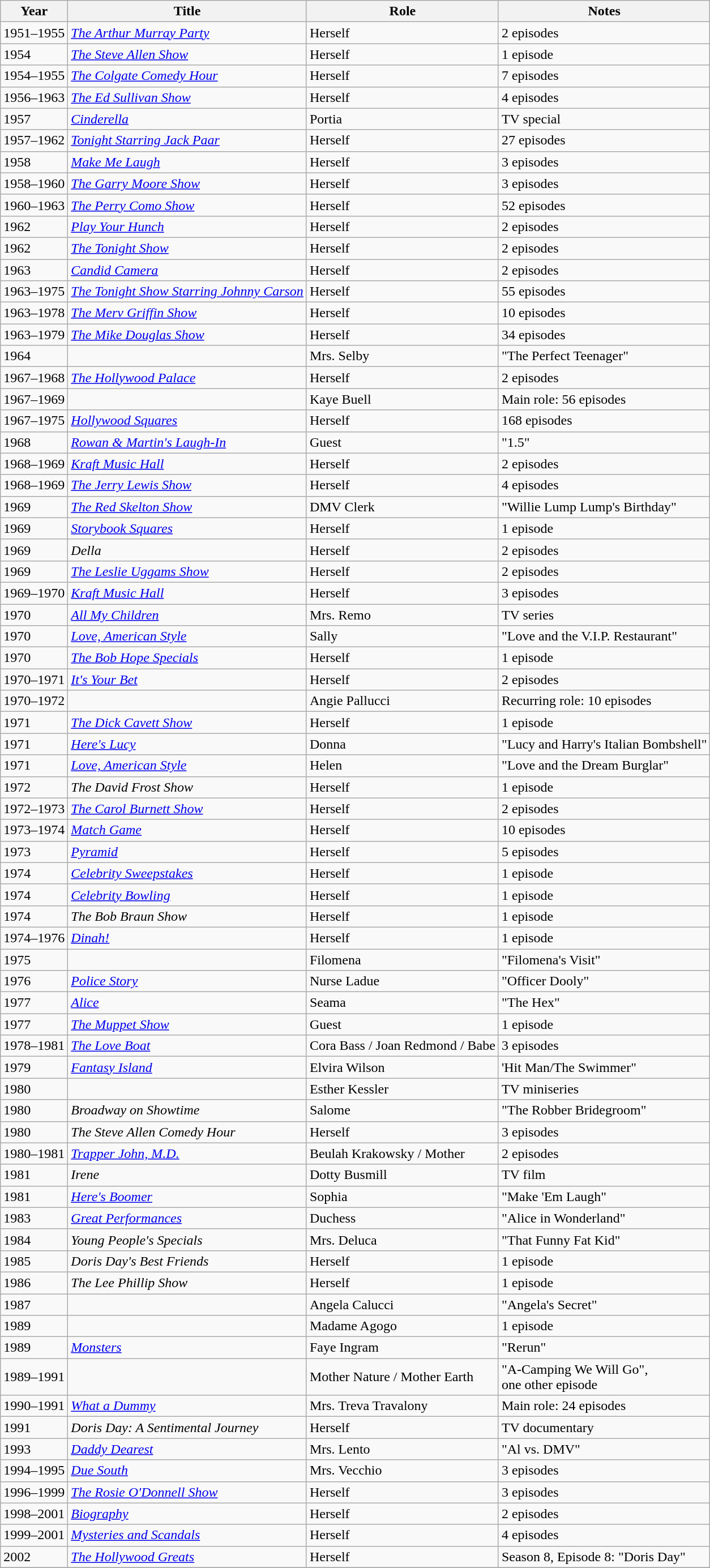<table class="wikitable sortable">
<tr>
<th>Year</th>
<th>Title</th>
<th>Role</th>
<th class="unsortable">Notes</th>
</tr>
<tr>
<td>1951–1955</td>
<td><em><a href='#'>The Arthur Murray Party</a></em></td>
<td>Herself</td>
<td>2 episodes</td>
</tr>
<tr>
<td>1954</td>
<td><em><a href='#'>The Steve Allen Show</a></em></td>
<td>Herself</td>
<td>1 episode</td>
</tr>
<tr>
<td>1954–1955</td>
<td><em><a href='#'>The Colgate Comedy Hour</a></em></td>
<td>Herself</td>
<td>7 episodes</td>
</tr>
<tr>
<td>1956–1963</td>
<td><em><a href='#'>The Ed Sullivan Show</a></em></td>
<td>Herself</td>
<td>4 episodes</td>
</tr>
<tr>
<td>1957</td>
<td><em><a href='#'>Cinderella</a></em></td>
<td>Portia</td>
<td>TV special</td>
</tr>
<tr>
<td>1957–1962</td>
<td><em><a href='#'>Tonight Starring Jack Paar</a></em></td>
<td>Herself</td>
<td>27 episodes</td>
</tr>
<tr>
<td>1958</td>
<td><em><a href='#'>Make Me Laugh</a></em></td>
<td>Herself</td>
<td>3 episodes</td>
</tr>
<tr>
<td>1958–1960</td>
<td><em><a href='#'>The Garry Moore Show</a></em></td>
<td>Herself</td>
<td>3 episodes</td>
</tr>
<tr>
<td>1960–1963</td>
<td><em><a href='#'>The Perry Como Show</a></em></td>
<td>Herself</td>
<td>52 episodes</td>
</tr>
<tr>
<td>1962</td>
<td><em><a href='#'>Play Your Hunch</a></em></td>
<td>Herself</td>
<td>2 episodes</td>
</tr>
<tr>
<td>1962</td>
<td><em><a href='#'>The Tonight Show</a></em></td>
<td>Herself</td>
<td>2 episodes</td>
</tr>
<tr>
<td>1963</td>
<td><em><a href='#'>Candid Camera</a></em></td>
<td>Herself</td>
<td>2 episodes</td>
</tr>
<tr>
<td>1963–1975</td>
<td><em><a href='#'>The Tonight Show Starring Johnny Carson</a></em></td>
<td>Herself</td>
<td>55 episodes</td>
</tr>
<tr>
<td>1963–1978</td>
<td><em><a href='#'>The Merv Griffin Show</a></em></td>
<td>Herself</td>
<td>10 episodes</td>
</tr>
<tr>
<td>1963–1979</td>
<td><em><a href='#'>The Mike Douglas Show</a></em></td>
<td>Herself</td>
<td>34 episodes</td>
</tr>
<tr>
<td>1964</td>
<td><em></em></td>
<td>Mrs. Selby</td>
<td>"The Perfect Teenager"</td>
</tr>
<tr>
<td>1967–1968</td>
<td><em><a href='#'>The Hollywood Palace</a></em></td>
<td>Herself</td>
<td>2 episodes</td>
</tr>
<tr>
<td>1967–1969</td>
<td><em></em></td>
<td>Kaye Buell</td>
<td>Main role: 56 episodes</td>
</tr>
<tr>
<td>1967–1975</td>
<td><em><a href='#'>Hollywood Squares</a></em></td>
<td>Herself</td>
<td>168 episodes</td>
</tr>
<tr>
<td>1968</td>
<td><em><a href='#'>Rowan & Martin's Laugh-In</a></em></td>
<td>Guest</td>
<td>"1.5"</td>
</tr>
<tr>
<td>1968–1969</td>
<td><em><a href='#'>Kraft Music Hall</a></em></td>
<td>Herself</td>
<td>2 episodes</td>
</tr>
<tr>
<td>1968–1969</td>
<td><em><a href='#'>The Jerry Lewis Show</a></em></td>
<td>Herself</td>
<td>4 episodes</td>
</tr>
<tr>
<td>1969</td>
<td><em><a href='#'>The Red Skelton Show</a></em></td>
<td>DMV Clerk</td>
<td>"Willie Lump Lump's Birthday"</td>
</tr>
<tr>
<td>1969</td>
<td><em><a href='#'>Storybook Squares</a></em></td>
<td>Herself</td>
<td>1 episode</td>
</tr>
<tr>
<td>1969</td>
<td><em>Della</em></td>
<td>Herself</td>
<td>2 episodes</td>
</tr>
<tr>
<td>1969</td>
<td><em><a href='#'>The Leslie Uggams Show</a></em></td>
<td>Herself</td>
<td>2 episodes</td>
</tr>
<tr>
<td>1969–1970</td>
<td><em><a href='#'>Kraft Music Hall</a></em></td>
<td>Herself</td>
<td>3 episodes</td>
</tr>
<tr>
<td>1970</td>
<td><em><a href='#'>All My Children</a></em></td>
<td>Mrs. Remo</td>
<td>TV series</td>
</tr>
<tr>
<td>1970</td>
<td><em><a href='#'>Love, American Style</a></em></td>
<td>Sally</td>
<td>"Love and the V.I.P. Restaurant"</td>
</tr>
<tr>
<td>1970</td>
<td><em><a href='#'>The Bob Hope Specials</a></em></td>
<td>Herself</td>
<td>1 episode</td>
</tr>
<tr>
<td>1970–1971</td>
<td><em><a href='#'>It's Your Bet</a></em></td>
<td>Herself</td>
<td>2 episodes</td>
</tr>
<tr>
<td>1970–1972</td>
<td><em></em></td>
<td>Angie Pallucci</td>
<td>Recurring role: 10 episodes</td>
</tr>
<tr>
<td>1971</td>
<td><em><a href='#'>The Dick Cavett Show</a></em></td>
<td>Herself</td>
<td>1 episode</td>
</tr>
<tr>
<td>1971</td>
<td><em><a href='#'>Here's Lucy</a></em></td>
<td>Donna</td>
<td>"Lucy and Harry's Italian Bombshell"</td>
</tr>
<tr>
<td>1971</td>
<td><em><a href='#'>Love, American Style</a></em></td>
<td>Helen</td>
<td>"Love and the Dream Burglar"</td>
</tr>
<tr>
<td>1972</td>
<td><em>The David Frost Show</em></td>
<td>Herself</td>
<td>1 episode</td>
</tr>
<tr>
<td>1972–1973</td>
<td><em><a href='#'>The Carol Burnett Show</a></em></td>
<td>Herself</td>
<td>2 episodes</td>
</tr>
<tr>
<td>1973–1974</td>
<td><em><a href='#'>Match Game</a></em></td>
<td>Herself</td>
<td>10 episodes</td>
</tr>
<tr>
<td>1973</td>
<td><em><a href='#'>Pyramid</a></em></td>
<td>Herself</td>
<td>5 episodes</td>
</tr>
<tr>
<td>1974</td>
<td><em><a href='#'>Celebrity Sweepstakes</a></em></td>
<td>Herself</td>
<td>1 episode</td>
</tr>
<tr>
<td>1974</td>
<td><em><a href='#'>Celebrity Bowling</a></em></td>
<td>Herself</td>
<td>1 episode</td>
</tr>
<tr>
<td>1974</td>
<td><em>The Bob Braun Show</em></td>
<td>Herself</td>
<td>1 episode</td>
</tr>
<tr>
<td>1974–1976</td>
<td><em><a href='#'>Dinah!</a></em></td>
<td>Herself</td>
<td>1 episode</td>
</tr>
<tr>
<td>1975</td>
<td><em></em></td>
<td>Filomena</td>
<td>"Filomena's Visit"</td>
</tr>
<tr>
<td>1976</td>
<td><em><a href='#'>Police Story</a></em></td>
<td>Nurse Ladue</td>
<td>"Officer Dooly"</td>
</tr>
<tr>
<td>1977</td>
<td><em><a href='#'>Alice</a></em></td>
<td>Seama</td>
<td>"The Hex"</td>
</tr>
<tr>
<td>1977</td>
<td><em><a href='#'>The Muppet Show</a></em></td>
<td>Guest</td>
<td>1 episode</td>
</tr>
<tr>
<td>1978–1981</td>
<td><em><a href='#'>The Love Boat</a></em></td>
<td>Cora Bass / Joan Redmond / Babe</td>
<td>3 episodes</td>
</tr>
<tr>
<td>1979</td>
<td><em><a href='#'>Fantasy Island</a></em></td>
<td>Elvira Wilson</td>
<td>'Hit Man/The Swimmer"</td>
</tr>
<tr>
<td>1980</td>
<td><em></em></td>
<td>Esther Kessler</td>
<td>TV miniseries</td>
</tr>
<tr>
<td>1980</td>
<td><em>Broadway on Showtime</em></td>
<td>Salome</td>
<td>"The Robber Bridegroom"</td>
</tr>
<tr>
<td>1980</td>
<td><em>The Steve Allen Comedy Hour</em></td>
<td>Herself</td>
<td>3 episodes</td>
</tr>
<tr>
<td>1980–1981</td>
<td><em><a href='#'>Trapper John, M.D.</a></em></td>
<td>Beulah Krakowsky / Mother</td>
<td>2 episodes</td>
</tr>
<tr>
<td>1981</td>
<td><em>Irene</em></td>
<td>Dotty Busmill</td>
<td>TV film</td>
</tr>
<tr>
<td>1981</td>
<td><em><a href='#'>Here's Boomer</a></em></td>
<td>Sophia</td>
<td>"Make 'Em Laugh"</td>
</tr>
<tr>
<td>1983</td>
<td><em><a href='#'>Great Performances</a></em></td>
<td>Duchess</td>
<td>"Alice in Wonderland"</td>
</tr>
<tr>
<td>1984</td>
<td><em>Young People's Specials</em></td>
<td>Mrs. Deluca</td>
<td>"That Funny Fat Kid"</td>
</tr>
<tr>
<td>1985</td>
<td><em>Doris Day's Best Friends</em></td>
<td>Herself</td>
<td>1 episode</td>
</tr>
<tr>
<td>1986</td>
<td><em>The Lee Phillip Show</em></td>
<td>Herself</td>
<td>1 episode</td>
</tr>
<tr>
<td>1987</td>
<td><em></em></td>
<td>Angela Calucci</td>
<td>"Angela's Secret"</td>
</tr>
<tr>
<td>1989</td>
<td><em></em></td>
<td>Madame Agogo</td>
<td>1 episode</td>
</tr>
<tr>
<td>1989</td>
<td><em><a href='#'>Monsters</a></em></td>
<td>Faye Ingram</td>
<td>"Rerun"</td>
</tr>
<tr>
<td>1989–1991</td>
<td><em></em></td>
<td>Mother Nature / Mother Earth</td>
<td>"A-Camping We Will Go",<br>one other episode</td>
</tr>
<tr>
<td>1990–1991</td>
<td><em><a href='#'>What a Dummy</a></em></td>
<td>Mrs. Treva Travalony</td>
<td>Main role: 24 episodes</td>
</tr>
<tr>
<td>1991</td>
<td><em>Doris Day: A Sentimental Journey</em></td>
<td>Herself</td>
<td>TV documentary</td>
</tr>
<tr>
<td>1993</td>
<td><em><a href='#'>Daddy Dearest</a></em></td>
<td>Mrs. Lento</td>
<td>"Al vs. DMV"</td>
</tr>
<tr>
<td>1994–1995</td>
<td><em><a href='#'>Due South</a></em></td>
<td>Mrs. Vecchio</td>
<td>3 episodes</td>
</tr>
<tr>
<td>1996–1999</td>
<td><em><a href='#'>The Rosie O'Donnell Show</a></em></td>
<td>Herself</td>
<td>3 episodes</td>
</tr>
<tr>
<td>1998–2001</td>
<td><em><a href='#'>Biography</a></em></td>
<td>Herself</td>
<td>2 episodes</td>
</tr>
<tr>
<td>1999–2001</td>
<td><em><a href='#'>Mysteries and Scandals</a></em></td>
<td>Herself</td>
<td>4 episodes</td>
</tr>
<tr>
<td>2002</td>
<td><em><a href='#'>The Hollywood Greats</a></em></td>
<td>Herself</td>
<td>Season 8, Episode 8: "Doris Day"</td>
</tr>
<tr>
</tr>
</table>
